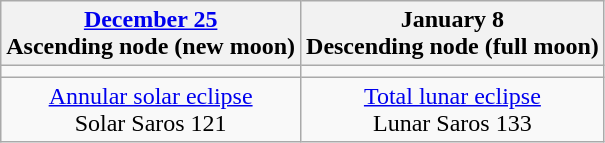<table class="wikitable">
<tr>
<th><a href='#'>December 25</a><br>Ascending node (new moon)</th>
<th>January 8<br>Descending node (full moon)</th>
</tr>
<tr>
<td></td>
<td></td>
</tr>
<tr align=center>
<td><a href='#'>Annular solar eclipse</a><br>Solar Saros 121</td>
<td><a href='#'>Total lunar eclipse</a><br>Lunar Saros 133</td>
</tr>
</table>
